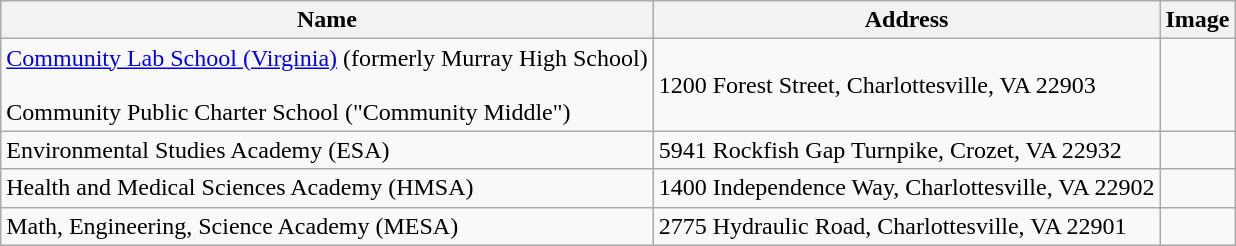<table class="wikitable">
<tr>
<th>Name</th>
<th>Address</th>
<th>Image</th>
</tr>
<tr>
<td><a href='#'>Community Lab School (Virginia)</a> (formerly Murray High School)<br><br>Community Public Charter School ("Community Middle")</td>
<td>1200 Forest Street, Charlottesville, VA 22903</td>
<td></td>
</tr>
<tr>
<td>Environmental Studies Academy (ESA)</td>
<td>5941 Rockfish Gap Turnpike, Crozet, VA 22932</td>
<td></td>
</tr>
<tr>
<td>Health and Medical Sciences Academy (HMSA)</td>
<td>1400 Independence Way, Charlottesville, VA 22902</td>
<td></td>
</tr>
<tr>
<td>Math, Engineering, Science Academy (MESA)</td>
<td>2775 Hydraulic Road, Charlottesville, VA 22901</td>
<td></td>
</tr>
</table>
